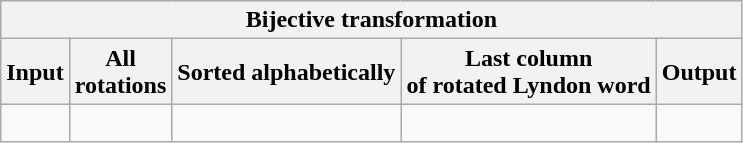<table class="wikitable">
<tr>
<th colspan="5">Bijective transformation</th>
</tr>
<tr>
<th>Input</th>
<th>All<br>rotations</th>
<th>Sorted alphabetically</th>
<th>Last column<br>of rotated Lyndon word</th>
<th>Output</th>
</tr>
<tr>
<td align=center><br></td>
<td><br></td>
<td><br></td>
<td><br></td>
<td><br></td>
</tr>
</table>
